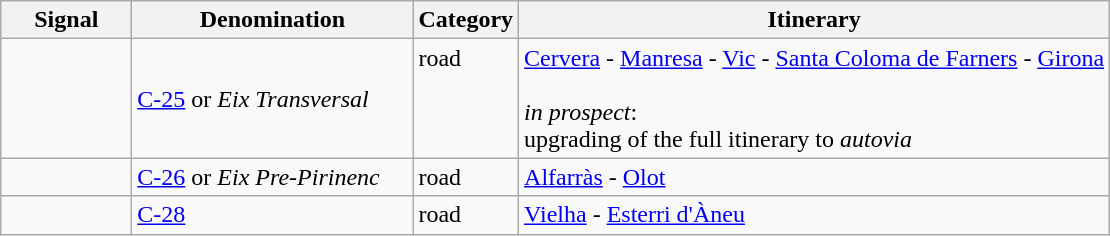<table class=wikitable>
<tr>
<th width=80>Signal</th>
<th width=180>Denomination</th>
<th>Category</th>
<th>Itinerary</th>
</tr>
<tr>
<td></td>
<td><a href='#'>C-25</a> or <em>Eix Transversal</em></td>
<td>road<br><br><br><br></td>
<td><a href='#'>Cervera</a> - <a href='#'>Manresa</a> - <a href='#'>Vic</a> - <a href='#'>Santa Coloma de Farners</a> - <a href='#'>Girona</a><br><br><em>in prospect</em>:<br>upgrading of the full itinerary to <em>autovia</em></td>
</tr>
<tr>
<td></td>
<td><a href='#'>C-26</a> or <em>Eix Pre-Pirinenc</em></td>
<td>road</td>
<td><a href='#'>Alfarràs</a> - <a href='#'>Olot</a></td>
</tr>
<tr>
<td></td>
<td><a href='#'>C-28</a></td>
<td>road</td>
<td><a href='#'>Vielha</a> - <a href='#'>Esterri d'Àneu</a></td>
</tr>
</table>
